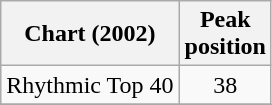<table class="wikitable">
<tr>
<th align="left">Chart (2002)</th>
<th align="center">Peak<br>position</th>
</tr>
<tr>
<td align="left">Rhythmic Top 40</td>
<td align="center">38</td>
</tr>
<tr>
</tr>
</table>
